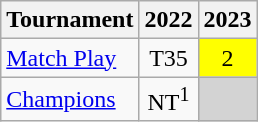<table class="wikitable" style="text-align:center;">
<tr>
<th>Tournament</th>
<th>2022</th>
<th>2023</th>
</tr>
<tr>
<td align="left"><a href='#'>Match Play</a></td>
<td>T35</td>
<td style="background:yellow;">2</td>
</tr>
<tr>
<td align="left"><a href='#'>Champions</a></td>
<td>NT<sup>1</sup></td>
<td colspan=1 style="background:#D3D3D3;"></td>
</tr>
</table>
